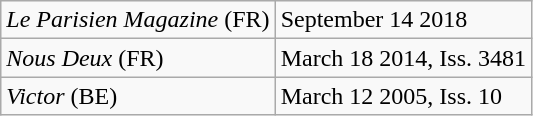<table class="wikitable">
<tr>
<td><em>Le Parisien Magazine</em> (FR)</td>
<td>September 14 2018</td>
</tr>
<tr>
<td><em>Nous Deux</em> (FR)</td>
<td>March 18 2014, Iss. 3481</td>
</tr>
<tr>
<td><em>Victor</em> (BE)</td>
<td>March 12 2005, Iss. 10</td>
</tr>
</table>
